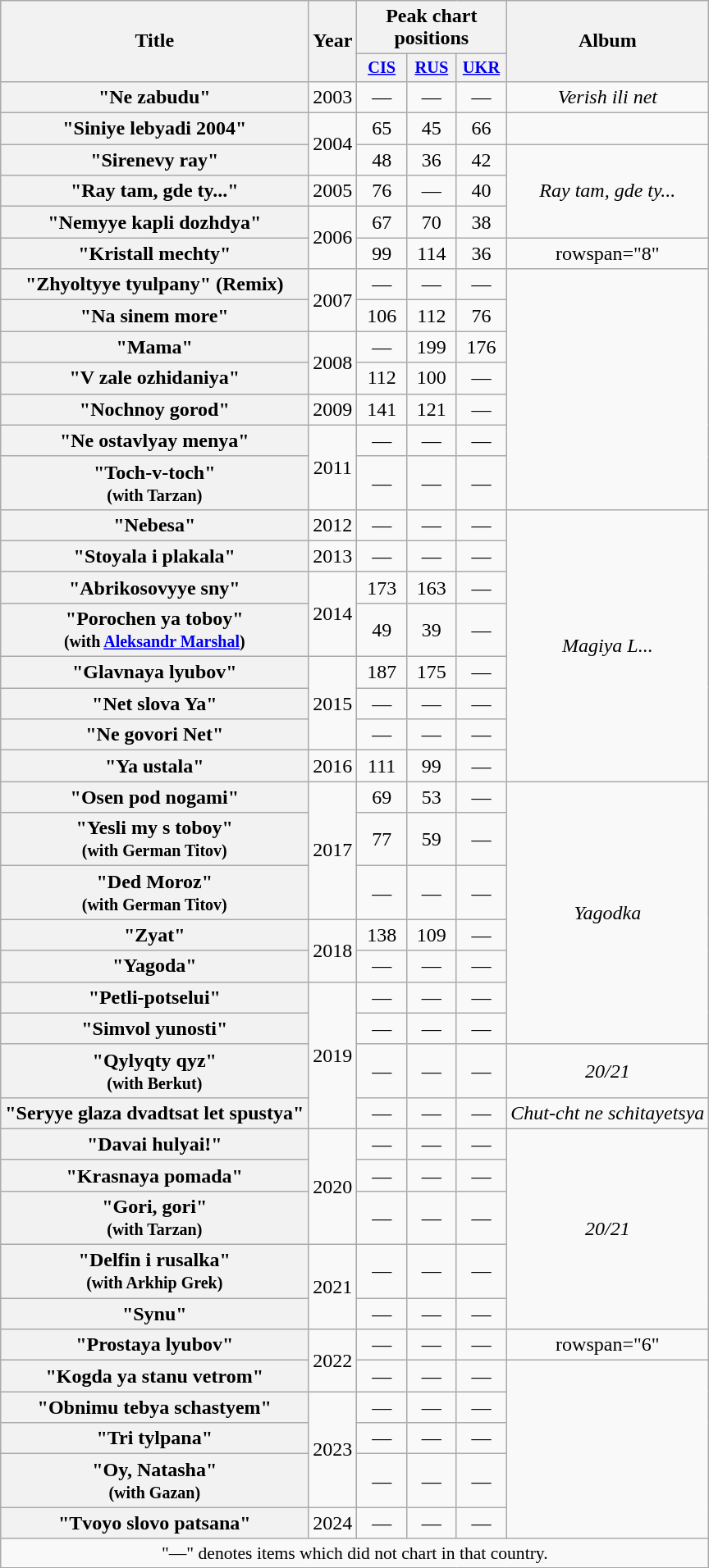<table class="wikitable plainrowheaders" style="text-align: center;">
<tr>
<th scope="col" rowspan="2">Title</th>
<th scope="col" rowspan="2">Year</th>
<th scope="col" colspan="3">Peak chart positions</th>
<th scope="col" rowspan="2">Album</th>
</tr>
<tr>
<th scope="col" style="width:2.5em; font-size:85%;"><a href='#'>CIS</a><br></th>
<th scope="col" style="width:2.5em; font-size:85%;"><a href='#'>RUS</a><br></th>
<th scope="col" style="width:2.5em; font-size:85%;"><a href='#'>UKR</a><br></th>
</tr>
<tr>
<th scope="row">"Ne zabudu"</th>
<td>2003</td>
<td>—</td>
<td>—</td>
<td>—</td>
<td><em>Verish ili net</em></td>
</tr>
<tr>
<th scope="row">"Siniye lebyadi 2004"</th>
<td rowspan="2">2004</td>
<td>65</td>
<td>45</td>
<td>66</td>
<td></td>
</tr>
<tr>
<th scope="row">"Sirenevy ray"</th>
<td>48</td>
<td>36</td>
<td>42</td>
<td rowspan="3"><em>Ray tam, gde ty...</em></td>
</tr>
<tr>
<th scope="row">"Ray tam, gde ty..."</th>
<td>2005</td>
<td>76</td>
<td>—</td>
<td>40</td>
</tr>
<tr>
<th scope="row">"Nemyye kapli dozhdya"</th>
<td rowspan="2">2006</td>
<td>67</td>
<td>70</td>
<td>38</td>
</tr>
<tr>
<th scope="row">"Kristall mechty"</th>
<td>99</td>
<td>114</td>
<td>36</td>
<td>rowspan="8"  </td>
</tr>
<tr>
<th scope="row">"Zhyoltyye tyulpany" (Remix)</th>
<td rowspan="2">2007</td>
<td>—</td>
<td>—</td>
<td>—</td>
</tr>
<tr>
<th scope="row">"Na sinem more"</th>
<td>106</td>
<td>112</td>
<td>76</td>
</tr>
<tr>
<th scope="row">"Mama"</th>
<td rowspan="2">2008</td>
<td>—</td>
<td>199</td>
<td>176</td>
</tr>
<tr>
<th scope="row">"V zale ozhidaniya"</th>
<td>112</td>
<td>100</td>
<td>—</td>
</tr>
<tr>
<th scope="row">"Nochnoy gorod"</th>
<td>2009</td>
<td>141</td>
<td>121</td>
<td>—</td>
</tr>
<tr>
<th scope="row">"Ne ostavlyay menya"</th>
<td rowspan="2">2011</td>
<td>—</td>
<td>—</td>
<td>—</td>
</tr>
<tr>
<th scope="row">"Toch-v-toch"<br> <small>(with Tarzan)</small></th>
<td>—</td>
<td>—</td>
<td>—</td>
</tr>
<tr>
<th scope="row">"Nebesa"</th>
<td>2012</td>
<td>—</td>
<td>—</td>
<td>—</td>
<td rowspan="8"><em>Magiya L...</em></td>
</tr>
<tr>
<th scope="row">"Stoyala i plakala"</th>
<td>2013</td>
<td>—</td>
<td>—</td>
<td>—</td>
</tr>
<tr>
<th scope="row">"Abrikosovyye sny"</th>
<td rowspan="2">2014</td>
<td>173</td>
<td>163</td>
<td>—</td>
</tr>
<tr>
<th scope="row">"Porochen ya toboy"<br> <small>(with <a href='#'>Aleksandr Marshal</a>)</small></th>
<td>49</td>
<td>39</td>
<td>—</td>
</tr>
<tr>
<th scope="row">"Glavnaya lyubov"</th>
<td rowspan="3">2015</td>
<td>187</td>
<td>175</td>
<td>—</td>
</tr>
<tr>
<th scope="row">"Net slova Ya"</th>
<td>—</td>
<td>—</td>
<td>—</td>
</tr>
<tr>
<th scope="row">"Ne govori Net"</th>
<td>—</td>
<td>—</td>
<td>—</td>
</tr>
<tr>
<th scope="row">"Ya ustala"</th>
<td>2016</td>
<td>111</td>
<td>99</td>
<td>—</td>
</tr>
<tr>
<th scope="row">"Osen pod nogami"</th>
<td rowspan="3">2017</td>
<td>69</td>
<td>53</td>
<td>—</td>
<td rowspan="7"><em>Yagodka</em></td>
</tr>
<tr>
<th scope="row">"Yesli my s toboy"<br> <small>(with German Titov)</small></th>
<td>77</td>
<td>59</td>
<td>—</td>
</tr>
<tr>
<th scope="row">"Ded Moroz"<br> <small>(with German Titov)</small></th>
<td>—</td>
<td>—</td>
<td>—</td>
</tr>
<tr>
<th scope="row">"Zyat"</th>
<td rowspan="2">2018</td>
<td>138</td>
<td>109</td>
<td>—</td>
</tr>
<tr>
<th scope="row">"Yagoda"</th>
<td>—</td>
<td>—</td>
<td>—</td>
</tr>
<tr>
<th scope="row">"Petli-potselui"</th>
<td rowspan="4">2019</td>
<td>—</td>
<td>—</td>
<td>—</td>
</tr>
<tr>
<th scope="row">"Simvol yunosti"</th>
<td>—</td>
<td>—</td>
<td>—</td>
</tr>
<tr>
<th scope="row">"Qylyqty qyz"<br> <small>(with Berkut)</small></th>
<td>—</td>
<td>—</td>
<td>—</td>
<td><em>20/21</em></td>
</tr>
<tr>
<th scope="row">"Seryye glaza dvadtsat let spustya"</th>
<td>—</td>
<td>—</td>
<td>—</td>
<td><em>Chut-cht ne schitayetsya</em></td>
</tr>
<tr>
<th scope="row">"Davai hulyai!"</th>
<td rowspan="3">2020</td>
<td>—</td>
<td>—</td>
<td>—</td>
<td rowspan="5"><em>20/21</em></td>
</tr>
<tr>
<th scope="row">"Krasnaya pomada"</th>
<td>—</td>
<td>—</td>
<td>—</td>
</tr>
<tr>
<th scope="row">"Gori, gori"<br> <small>(with Tarzan)</small></th>
<td>—</td>
<td>—</td>
<td>—</td>
</tr>
<tr>
<th scope="row">"Delfin i rusalka"<br> <small>(with Arkhip Grek)</small></th>
<td rowspan="2">2021</td>
<td>—</td>
<td>—</td>
<td>—</td>
</tr>
<tr>
<th scope="row">"Synu"</th>
<td>—</td>
<td>—</td>
<td>—</td>
</tr>
<tr>
<th scope="row">"Prostaya lyubov"</th>
<td rowspan="2">2022</td>
<td>—</td>
<td>—</td>
<td>—</td>
<td>rowspan="6" </td>
</tr>
<tr>
<th scope="row">"Kogda ya stanu vetrom"</th>
<td>—</td>
<td>—</td>
<td>—</td>
</tr>
<tr>
<th scope="row">"Obnimu tebya schastyem"</th>
<td rowspan="3">2023</td>
<td>—</td>
<td>—</td>
<td>—</td>
</tr>
<tr>
<th scope="row">"Tri tylpana"</th>
<td>—</td>
<td>—</td>
<td>—</td>
</tr>
<tr>
<th scope="row">"Oy, Natasha"<br> <small>(with Gazan)</small></th>
<td>—</td>
<td>—</td>
<td>—</td>
</tr>
<tr>
<th scope="row">"Tvoyo slovo patsana"</th>
<td>2024</td>
<td>—</td>
<td>—</td>
<td>—</td>
</tr>
<tr>
<td colspan="6" style="font-size:90%;">"—" denotes items which did not chart in that country.</td>
</tr>
</table>
